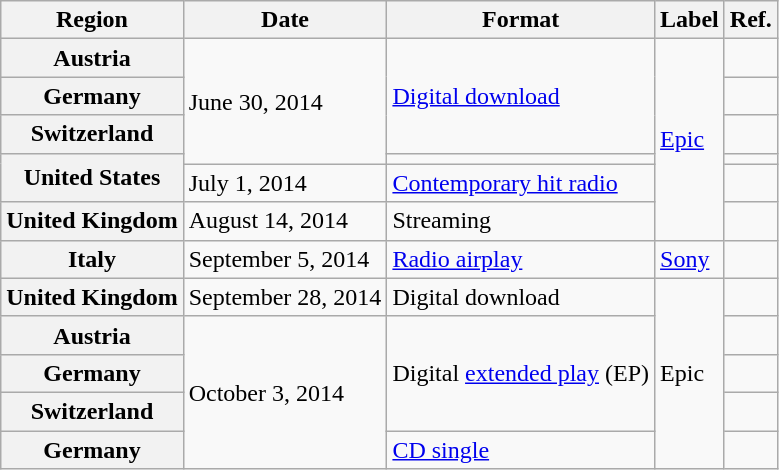<table class="wikitable sortable plainrowheaders">
<tr>
<th scope="col">Region</th>
<th scope="col">Date</th>
<th scope="col">Format</th>
<th scope="col">Label</th>
<th scope="col">Ref.</th>
</tr>
<tr>
<th scope="row">Austria</th>
<td rowspan="4">June 30, 2014</td>
<td rowspan="3"><a href='#'>Digital download</a></td>
<td rowspan="6"><a href='#'>Epic</a></td>
<td style="text-align:center;"></td>
</tr>
<tr>
<th scope="row">Germany</th>
<td style="text-align:center;"></td>
</tr>
<tr>
<th scope="row">Switzerland</th>
<td style="text-align:center;"></td>
</tr>
<tr>
<th scope="row" rowspan="2">United States</th>
<td></td>
<td style="text-align:center;"></td>
</tr>
<tr>
<td>July 1, 2014</td>
<td><a href='#'>Contemporary hit radio</a></td>
<td style="text-align:center;"></td>
</tr>
<tr>
<th scope="row">United Kingdom</th>
<td>August 14, 2014</td>
<td>Streaming</td>
<td style="text-align:center;"></td>
</tr>
<tr>
<th scope="row">Italy</th>
<td>September 5, 2014</td>
<td><a href='#'>Radio airplay</a></td>
<td><a href='#'>Sony</a></td>
<td style="text-align:center;"></td>
</tr>
<tr>
<th scope="row">United Kingdom</th>
<td>September 28, 2014</td>
<td>Digital download</td>
<td rowspan="5">Epic</td>
<td style="text-align:center;"></td>
</tr>
<tr>
<th scope="row">Austria</th>
<td rowspan="4">October 3, 2014</td>
<td rowspan="3">Digital <a href='#'>extended play</a> (EP)</td>
<td style="text-align:center;"></td>
</tr>
<tr>
<th scope="row">Germany</th>
<td style="text-align:center;"></td>
</tr>
<tr>
<th scope="row">Switzerland</th>
<td style="text-align:center;"></td>
</tr>
<tr>
<th scope="row">Germany</th>
<td><a href='#'>CD single</a></td>
<td style="text-align:center;"></td>
</tr>
</table>
